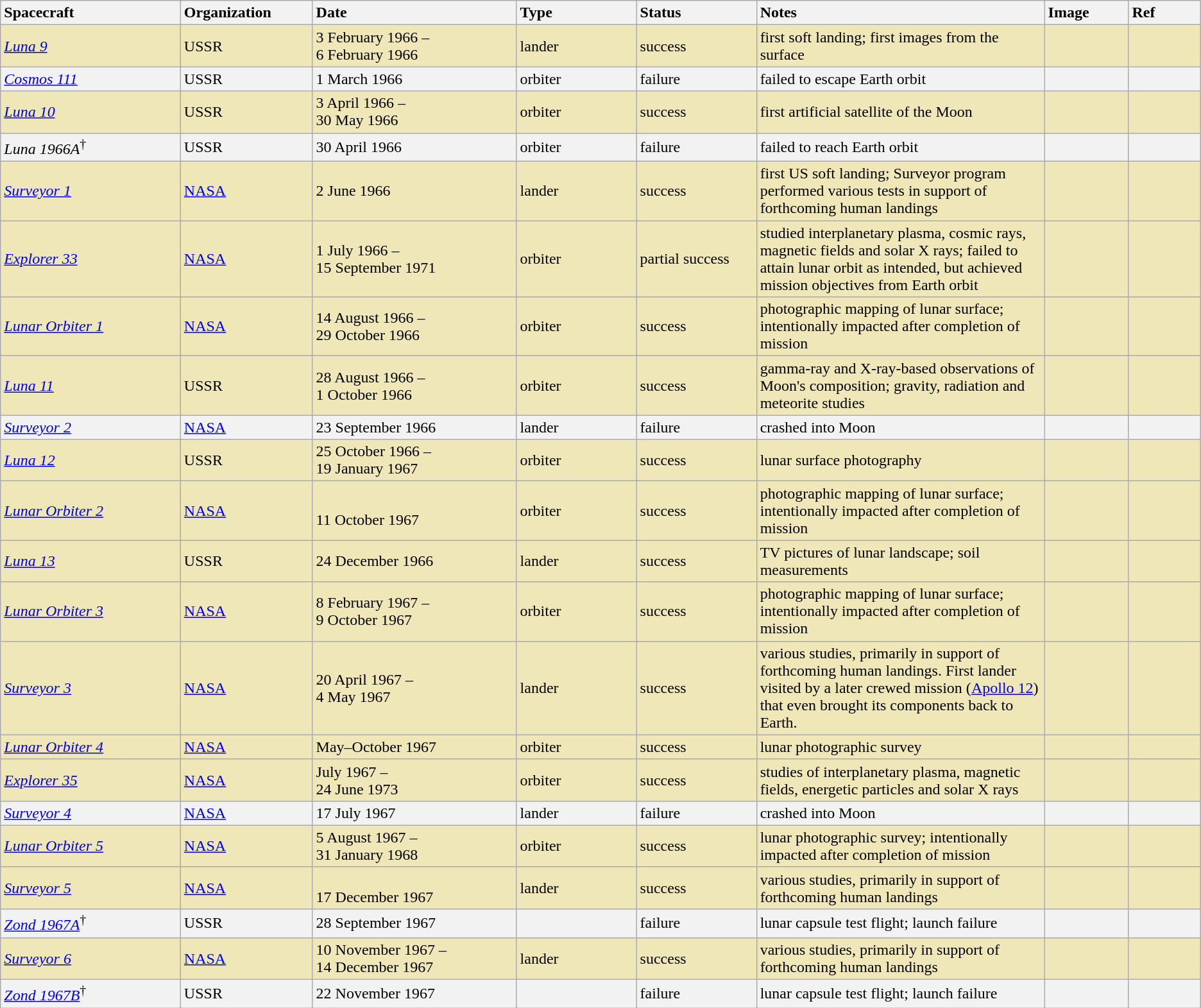<table class="wikitable sticky-header">
<tr>
<th colspan="2" style="text-align:left" width=15%>Spacecraft</th>
<th style="text-align:left" width=11%>Organization</th>
<th style="text-align:left" width=17%>Date</th>
<th style="text-align:left" width=10%>Type</th>
<th style="text-align:left" width=10%>Status</th>
<th style="text-align:left" width=24%>Notes</th>
<th style="text-align:left" width=7%>Image</th>
<th style="text-align:left" width=6%>Ref</th>
</tr>
<tr style="background:#EFE7B8">
<td colspan="2"><em><a href='#'>Luna 9</a></em></td>
<td> USSR</td>
<td>3 February 1966 –<br>6 February 1966</td>
<td>lander</td>
<td>success</td>
<td>first soft landing; first images from the surface</td>
<td></td>
<td></td>
</tr>
<tr style="background:#F2F2F2">
<td colspan="2"><em><a href='#'>Cosmos 111</a></em></td>
<td> USSR</td>
<td>1 March 1966</td>
<td>orbiter</td>
<td>failure</td>
<td>failed to escape Earth orbit</td>
<td></td>
<td></td>
</tr>
<tr style="background:#EFE7B8">
<td colspan="2"><em><a href='#'>Luna 10</a></em></td>
<td> USSR</td>
<td>3 April 1966 –<br>30 May 1966</td>
<td>orbiter</td>
<td>success</td>
<td>first artificial satellite of the Moon</td>
<td></td>
<td></td>
</tr>
<tr style="background:#F2F2F2">
<td colspan="2"><em>Luna 1966A</em><sup>†</sup></td>
<td> USSR</td>
<td>30 April 1966</td>
<td>orbiter</td>
<td>failure</td>
<td>failed to reach Earth orbit</td>
<td></td>
<td></td>
</tr>
<tr style="background:#EFE7B8">
<td colspan="2"><em><a href='#'>Surveyor 1</a></em></td>
<td> <a href='#'>NASA</a></td>
<td>2 June 1966</td>
<td>lander</td>
<td>success</td>
<td>first US soft landing; Surveyor program performed various tests in support of forthcoming human landings</td>
<td></td>
<td></td>
</tr>
<tr style="background:#EFE7B8">
<td colspan="2"><em><a href='#'>Explorer 33</a></em></td>
<td> <a href='#'>NASA</a></td>
<td>1 July 1966 –<br>15 September 1971</td>
<td>orbiter</td>
<td>partial success</td>
<td>studied interplanetary plasma, cosmic rays, magnetic fields and solar X rays; failed to attain lunar orbit as intended, but achieved mission objectives from Earth orbit</td>
<td></td>
<td></td>
</tr>
<tr style="background:#EFE7B8">
<td colspan="2"><em><a href='#'>Lunar Orbiter 1</a></em></td>
<td> <a href='#'>NASA</a></td>
<td>14 August 1966 –<br>29 October 1966</td>
<td>orbiter</td>
<td>success</td>
<td>photographic mapping of lunar surface; intentionally impacted after completion of mission</td>
<td></td>
<td></td>
</tr>
<tr style="background:#EFE7B8">
<td colspan="2"><em><a href='#'>Luna 11</a></em></td>
<td> USSR</td>
<td>28 August 1966 –<br>1 October 1966</td>
<td>orbiter</td>
<td>success</td>
<td>gamma-ray and X-ray-based observations of Moon's composition; gravity, radiation and meteorite studies</td>
<td></td>
<td></td>
</tr>
<tr style="background:#F2F2F2">
<td colspan="2"><em><a href='#'>Surveyor 2</a></em></td>
<td> <a href='#'>NASA</a></td>
<td>23 September 1966</td>
<td>lander</td>
<td>failure</td>
<td>crashed into Moon</td>
<td></td>
<td></td>
</tr>
<tr style="background:#EFE7B8">
<td colspan="2"><em><a href='#'>Luna 12</a></em></td>
<td> USSR</td>
<td>25 October 1966 –<br>19 January 1967</td>
<td>orbiter</td>
<td>success</td>
<td>lunar surface photography</td>
<td></td>
<td></td>
</tr>
<tr style="background:#EFE7B8">
<td colspan="2"><em><a href='#'>Lunar Orbiter 2</a></em></td>
<td> <a href='#'>NASA</a></td>
<td><br>11 October 1967</td>
<td>orbiter</td>
<td>success</td>
<td>photographic mapping of lunar surface; intentionally impacted after completion of mission</td>
<td></td>
<td></td>
</tr>
<tr style="background:#EFE7B8">
<td colspan="2"><em><a href='#'>Luna 13</a></em></td>
<td> USSR</td>
<td>24 December 1966</td>
<td>lander</td>
<td>success</td>
<td>TV pictures of lunar landscape; soil measurements</td>
<td></td>
<td></td>
</tr>
<tr style="background:#EFE7B8">
<td colspan="2"><em><a href='#'>Lunar Orbiter 3</a></em></td>
<td> <a href='#'>NASA</a></td>
<td>8 February 1967 –<br>9 October 1967</td>
<td>orbiter</td>
<td>success</td>
<td>photographic mapping of lunar surface; intentionally impacted after completion of mission</td>
<td></td>
<td></td>
</tr>
<tr style="background:#EFE7B8">
<td colspan="2"><em><a href='#'>Surveyor 3</a></em></td>
<td> <a href='#'>NASA</a></td>
<td>20 April 1967 –<br>4 May 1967</td>
<td>lander</td>
<td>success</td>
<td>various studies, primarily in support of forthcoming human landings. First lander visited by a later crewed mission (<a href='#'>Apollo 12</a>) that even brought its components back to Earth.</td>
<td></td>
<td></td>
</tr>
<tr style="background:#EFE7B8">
<td colspan="2"><em><a href='#'>Lunar Orbiter 4</a></em></td>
<td> <a href='#'>NASA</a></td>
<td>May–October 1967</td>
<td>orbiter</td>
<td>success</td>
<td>lunar photographic survey</td>
<td></td>
<td></td>
</tr>
<tr style="background:#EFE7B8">
<td colspan="2"><em><a href='#'>Explorer 35</a></em></td>
<td> <a href='#'>NASA</a></td>
<td>July 1967 –<br>24 June 1973</td>
<td>orbiter</td>
<td>success</td>
<td>studies of interplanetary plasma, magnetic fields, energetic particles and solar X rays</td>
<td></td>
<td></td>
</tr>
<tr style="background:#F2F2F2">
<td colspan="2"><em><a href='#'>Surveyor 4</a></em></td>
<td> <a href='#'>NASA</a></td>
<td>17 July 1967</td>
<td>lander</td>
<td>failure</td>
<td>crashed into Moon</td>
<td></td>
<td></td>
</tr>
<tr style="background:#EFE7B8">
<td colspan="2"><em><a href='#'>Lunar Orbiter 5</a></em></td>
<td> <a href='#'>NASA</a></td>
<td>5 August 1967 –<br>31 January 1968</td>
<td>orbiter</td>
<td>success</td>
<td>lunar photographic survey; intentionally impacted after completion of mission</td>
<td></td>
<td></td>
</tr>
<tr style="background:#EFE7B8">
<td colspan="2"><em><a href='#'>Surveyor 5</a></em></td>
<td> <a href='#'>NASA</a></td>
<td><br>17 December 1967</td>
<td>lander</td>
<td>success</td>
<td>various studies, primarily in support of forthcoming human landings</td>
<td></td>
<td></td>
</tr>
<tr style="background:#F2F2F2">
<td colspan="2"><em><a href='#'>Zond 1967A</a></em><sup>†</sup></td>
<td> USSR</td>
<td>28 September 1967</td>
<td></td>
<td>failure</td>
<td>lunar capsule test flight; launch failure</td>
<td></td>
<td></td>
</tr>
<tr style="background:#EFE7B8">
<td colspan="2"><em><a href='#'>Surveyor 6</a></em></td>
<td> <a href='#'>NASA</a></td>
<td>10 November 1967 –<br>14 December 1967</td>
<td>lander</td>
<td>success</td>
<td>various studies, primarily in support of forthcoming human landings</td>
<td></td>
<td></td>
</tr>
<tr style="background:#F2F2F2">
<td colspan="2"><em><a href='#'>Zond 1967B</a></em><sup>†</sup></td>
<td> USSR</td>
<td>22 November 1967</td>
<td></td>
<td>failure</td>
<td>lunar capsule test flight; launch failure</td>
<td></td>
<td></td>
</tr>
</table>
